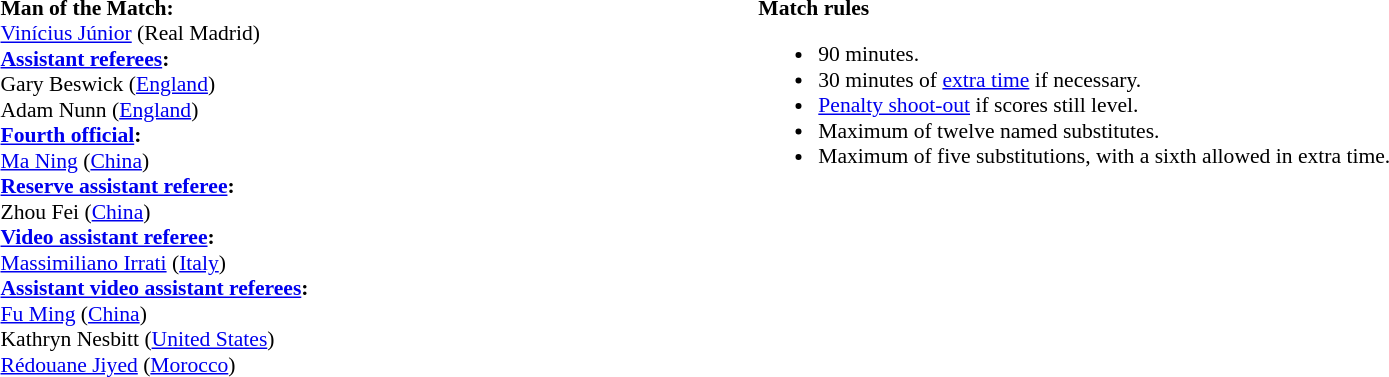<table style="width:100%; font-size:90%">
<tr>
<td><br><strong>Man of the Match:</strong>
<br><a href='#'>Vinícius Júnior</a> (Real Madrid)<br><strong><a href='#'>Assistant referees</a>:</strong>
<br>Gary Beswick (<a href='#'>England</a>)
<br>Adam Nunn (<a href='#'>England</a>)
<br><strong><a href='#'>Fourth official</a>:</strong>
<br><a href='#'>Ma Ning</a> (<a href='#'>China</a>)
<br><strong><a href='#'>Reserve assistant referee</a>:</strong>
<br>Zhou Fei (<a href='#'>China</a>)
<br><strong><a href='#'>Video assistant referee</a>:</strong>
<br><a href='#'>Massimiliano Irrati</a> (<a href='#'>Italy</a>)
<br><strong><a href='#'>Assistant video assistant referees</a>:</strong>
<br><a href='#'>Fu Ming</a> (<a href='#'>China</a>)
<br>Kathryn Nesbitt (<a href='#'>United States</a>)
<br><a href='#'>Rédouane Jiyed</a> (<a href='#'>Morocco</a>)</td>
<td style="width:60%; vertical-align:top"><br><strong>Match rules</strong><ul><li>90 minutes.</li><li>30 minutes of <a href='#'>extra time</a> if necessary.</li><li><a href='#'>Penalty shoot-out</a> if scores still level.</li><li>Maximum of twelve named substitutes.</li><li>Maximum of five substitutions, with a sixth allowed in extra time.</li></ul></td>
</tr>
</table>
